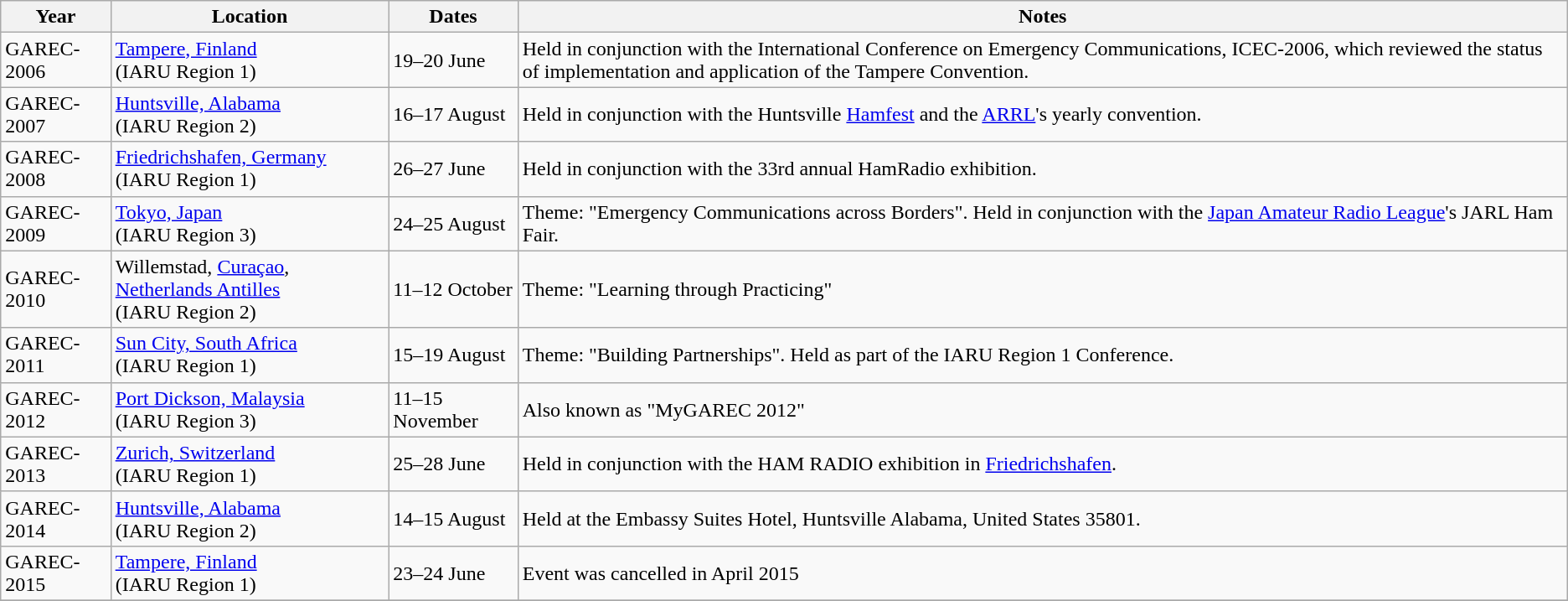<table class="wikitable">
<tr>
<th>Year</th>
<th>Location</th>
<th>Dates</th>
<th>Notes</th>
</tr>
<tr>
<td>GAREC-2006</td>
<td><a href='#'>Tampere, Finland</a><br>(IARU Region 1)</td>
<td>19–20 June</td>
<td>Held in conjunction with the International Conference on Emergency Communications, ICEC-2006, which reviewed the status of implementation and application of the Tampere Convention.</td>
</tr>
<tr>
<td>GAREC-2007</td>
<td><a href='#'>Huntsville, Alabama</a><br>(IARU Region 2)</td>
<td>16–17 August</td>
<td>Held in conjunction with the Huntsville <a href='#'>Hamfest</a> and the <a href='#'>ARRL</a>'s yearly convention.</td>
</tr>
<tr>
<td>GAREC-2008</td>
<td><a href='#'>Friedrichshafen, Germany</a><br>(IARU Region 1)</td>
<td>26–27 June</td>
<td>Held in conjunction with the 33rd annual HamRadio exhibition.</td>
</tr>
<tr>
<td>GAREC-2009</td>
<td><a href='#'>Tokyo, Japan</a><br>(IARU Region 3)</td>
<td>24–25 August</td>
<td>Theme: "Emergency Communications across Borders". Held in conjunction with the <a href='#'>Japan Amateur Radio League</a>'s JARL Ham Fair.</td>
</tr>
<tr>
<td>GAREC-2010</td>
<td>Willemstad, <a href='#'>Curaçao</a>, <a href='#'>Netherlands Antilles</a><br>(IARU Region 2)</td>
<td>11–12 October</td>
<td>Theme: "Learning through Practicing"</td>
</tr>
<tr>
<td>GAREC-2011</td>
<td><a href='#'>Sun City, South Africa</a><br>(IARU Region 1)</td>
<td>15–19 August</td>
<td>Theme: "Building Partnerships". Held as part of the IARU Region 1 Conference.</td>
</tr>
<tr>
<td>GAREC-2012</td>
<td><a href='#'>Port Dickson, Malaysia</a><br>(IARU Region 3)</td>
<td>11–15 November</td>
<td>Also known as "MyGAREC 2012"</td>
</tr>
<tr>
<td>GAREC-2013</td>
<td><a href='#'>Zurich, Switzerland</a><br>(IARU Region 1)</td>
<td>25–28 June</td>
<td>Held in conjunction with the HAM RADIO exhibition in <a href='#'>Friedrichshafen</a>.</td>
</tr>
<tr>
<td>GAREC-2014</td>
<td><a href='#'>Huntsville, Alabama</a><br>(IARU Region 2)</td>
<td>14–15 August</td>
<td>Held at the Embassy Suites Hotel, Huntsville Alabama, United States 35801.</td>
</tr>
<tr>
<td>GAREC-2015</td>
<td><a href='#'>Tampere, Finland</a><br>(IARU Region 1)</td>
<td>23–24 June</td>
<td>Event was cancelled in April 2015</td>
</tr>
<tr>
</tr>
</table>
